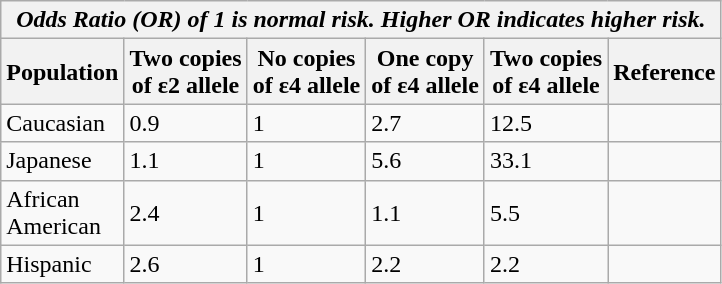<table class="wikitable floatright">
<tr>
<th colspan="6"><em>Odds Ratio (OR) of 1 is normal risk. Higher OR indicates higher risk.</em></th>
</tr>
<tr>
<th>Population</th>
<th>Two copies<br>of ε2 allele</th>
<th>No copies<br>of ε4 allele</th>
<th>One copy<br>of ε4 allele</th>
<th>Two copies<br>of ε4 allele</th>
<th>Reference</th>
</tr>
<tr>
<td>Caucasian</td>
<td>0.9</td>
<td>1</td>
<td>2.7</td>
<td>12.5</td>
<td></td>
</tr>
<tr>
<td>Japanese</td>
<td>1.1</td>
<td>1</td>
<td>5.6</td>
<td>33.1</td>
<td></td>
</tr>
<tr>
<td>African<br>American</td>
<td>2.4</td>
<td>1</td>
<td>1.1</td>
<td>5.5</td>
<td></td>
</tr>
<tr>
<td>Hispanic</td>
<td>2.6</td>
<td>1</td>
<td>2.2</td>
<td>2.2</td>
<td></td>
</tr>
</table>
